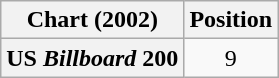<table class="wikitable plainrowheaders" style="text-align:center">
<tr>
<th scope="col">Chart (2002)</th>
<th scope="col">Position</th>
</tr>
<tr>
<th scope="row">US <em>Billboard</em> 200</th>
<td>9</td>
</tr>
</table>
